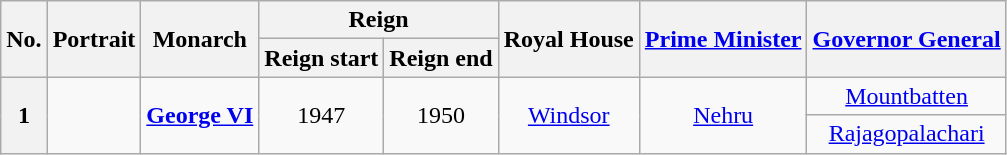<table class="wikitable" style="text-align:center">
<tr>
<th rowspan=2>No.</th>
<th rowspan=2>Portrait</th>
<th rowspan=2>Monarch<br></th>
<th colspan=2>Reign</th>
<th rowspan=2>Royal House</th>
<th rowspan=2><a href='#'>Prime Minister</a></th>
<th rowspan=2><a href='#'>Governor General</a></th>
</tr>
<tr>
<th>Reign start</th>
<th>Reign end</th>
</tr>
<tr>
<th rowspan=2>1</th>
<td rowspan=2></td>
<td rowspan=2><strong><a href='#'>George VI</a></strong><br></td>
<td rowspan=2> 1947</td>
<td rowspan=2> 1950</td>
<td rowspan=2><a href='#'>Windsor</a></td>
<td rowspan=2><a href='#'>Nehru</a></td>
<td><a href='#'>Mountbatten</a><br></td>
</tr>
<tr>
<td><a href='#'>Rajagopalachari</a><br></td>
</tr>
</table>
